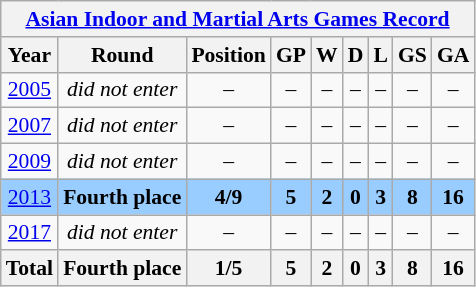<table class="wikitable" style="text-align: center;font-size:90%;">
<tr>
<th colspan=9><a href='#'>Asian Indoor and Martial Arts Games Record</a></th>
</tr>
<tr>
<th>Year</th>
<th>Round</th>
<th>Position</th>
<th>GP</th>
<th>W</th>
<th>D</th>
<th>L</th>
<th>GS</th>
<th>GA</th>
</tr>
<tr>
<td> <a href='#'>2005</a></td>
<td><em>did not enter</em></td>
<td>–</td>
<td>–</td>
<td>–</td>
<td>–</td>
<td>–</td>
<td>–</td>
<td>–</td>
</tr>
<tr>
<td> <a href='#'>2007</a></td>
<td><em>did not enter</em></td>
<td>–</td>
<td>–</td>
<td>–</td>
<td>–</td>
<td>–</td>
<td>–</td>
<td>–</td>
</tr>
<tr>
<td> <a href='#'>2009</a></td>
<td><em>did not enter</em></td>
<td>–</td>
<td>–</td>
<td>–</td>
<td>–</td>
<td>–</td>
<td>–</td>
<td>–</td>
</tr>
<tr bgcolor=#9acdff>
<td> <a href='#'>2013</a></td>
<td><strong>Fourth place</strong></td>
<td><strong>4/9</strong></td>
<td><strong>5</strong></td>
<td><strong>2</strong></td>
<td><strong>0</strong></td>
<td><strong>3</strong></td>
<td><strong>8</strong></td>
<td><strong>16</strong></td>
</tr>
<tr>
<td> <a href='#'>2017</a></td>
<td><em>did not enter</em></td>
<td>–</td>
<td>–</td>
<td>–</td>
<td>–</td>
<td>–</td>
<td>–</td>
<td>–</td>
</tr>
<tr>
<th><strong>Total</strong></th>
<th><strong>Fourth place</strong></th>
<th><strong>1/5</strong></th>
<th><strong>5</strong></th>
<th><strong>2</strong></th>
<th><strong>0</strong></th>
<th><strong>3</strong></th>
<th><strong>8</strong></th>
<th><strong>16</strong></th>
</tr>
</table>
